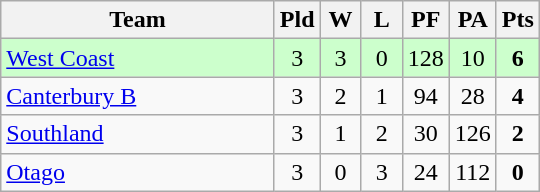<table class="wikitable" style="text-align:center;">
<tr>
<th width=175>Team</th>
<th width=20 abbr="Played">Pld</th>
<th width=20 abbr="Won">W</th>
<th width=20 abbr="Lost">L</th>
<th width=20 abbr="Points for">PF</th>
<th width=20 abbr="Points against">PA</th>
<th width=20 abbr="Points">Pts</th>
</tr>
<tr style="background: #ccffcc;">
<td style="text-align:left;"><a href='#'>West Coast</a></td>
<td>3</td>
<td>3</td>
<td>0</td>
<td>128</td>
<td>10</td>
<td><strong>6</strong></td>
</tr>
<tr>
<td style="text-align:left;"><a href='#'>Canterbury B</a></td>
<td>3</td>
<td>2</td>
<td>1</td>
<td>94</td>
<td>28</td>
<td><strong>4</strong></td>
</tr>
<tr>
<td style="text-align:left;"><a href='#'>Southland</a></td>
<td>3</td>
<td>1</td>
<td>2</td>
<td>30</td>
<td>126</td>
<td><strong>2</strong></td>
</tr>
<tr>
<td style="text-align:left;"><a href='#'>Otago</a></td>
<td>3</td>
<td>0</td>
<td>3</td>
<td>24</td>
<td>112</td>
<td><strong>0</strong></td>
</tr>
</table>
